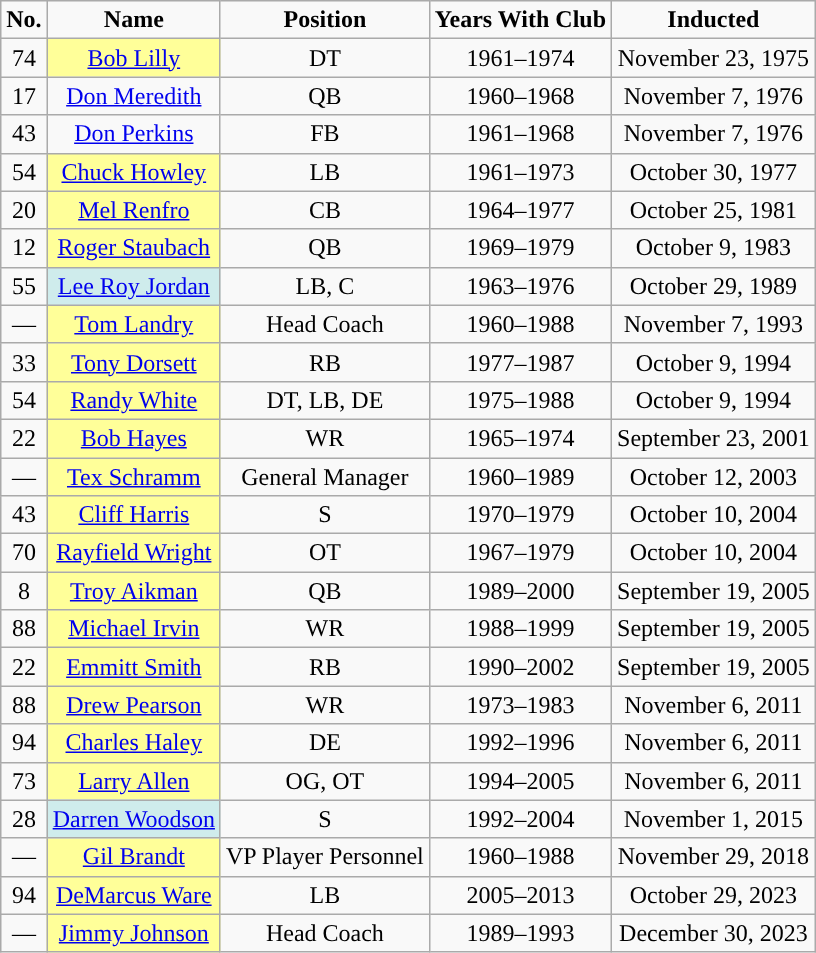<table class="wikitable" style="text-align:center">
<tr>
<td><strong>No.</strong></td>
<td><strong>Name</strong></td>
<td><strong>Position </strong></td>
<td><strong>Years With Club</strong></td>
<td><strong>Inducted</strong></td>
</tr>
<tr>
<td>74</td>
<td style="background:#ff9"><a href='#'>Bob Lilly</a></td>
<td>DT</td>
<td>1961–1974</td>
<td>November 23, 1975</td>
</tr>
<tr>
<td>17</td>
<td><a href='#'>Don Meredith</a></td>
<td>QB</td>
<td>1960–1968</td>
<td>November 7, 1976</td>
</tr>
<tr>
<td>43</td>
<td><a href='#'>Don Perkins</a></td>
<td>FB</td>
<td>1961–1968</td>
<td>November 7, 1976</td>
</tr>
<tr>
<td>54</td>
<td style="background:#ff9"><a href='#'>Chuck Howley</a></td>
<td>LB</td>
<td>1961–1973</td>
<td>October 30, 1977</td>
</tr>
<tr>
<td>20</td>
<td style="background:#ff9"><a href='#'>Mel Renfro</a></td>
<td>CB</td>
<td>1964–1977</td>
<td>October 25, 1981</td>
</tr>
<tr>
<td>12</td>
<td style="background:#ff9"><a href='#'>Roger Staubach</a></td>
<td>QB</td>
<td>1969–1979</td>
<td>October 9, 1983</td>
</tr>
<tr>
<td>55</td>
<td style="background:#cfecec"><a href='#'>Lee Roy Jordan</a></td>
<td>LB, C</td>
<td>1963–1976</td>
<td>October 29, 1989</td>
</tr>
<tr>
<td>—</td>
<td style="background:#ff9"><a href='#'>Tom Landry</a></td>
<td>Head Coach</td>
<td>1960–1988</td>
<td>November 7, 1993</td>
</tr>
<tr>
<td>33</td>
<td style="background:#ff9"><a href='#'>Tony Dorsett</a></td>
<td>RB</td>
<td>1977–1987</td>
<td>October 9, 1994</td>
</tr>
<tr>
<td>54</td>
<td style="background:#ff9"><a href='#'>Randy White</a></td>
<td>DT, LB, DE</td>
<td>1975–1988</td>
<td>October 9, 1994</td>
</tr>
<tr>
<td>22</td>
<td style="background:#ff9"><a href='#'>Bob Hayes</a></td>
<td>WR</td>
<td>1965–1974</td>
<td>September 23, 2001</td>
</tr>
<tr>
<td>—</td>
<td style="background:#ff9"><a href='#'>Tex Schramm</a></td>
<td>General Manager</td>
<td>1960–1989</td>
<td>October 12, 2003</td>
</tr>
<tr>
<td>43</td>
<td style="background:#ff9"><a href='#'>Cliff Harris</a></td>
<td>S</td>
<td>1970–1979</td>
<td>October 10, 2004</td>
</tr>
<tr>
<td>70</td>
<td style="background:#ff9"><a href='#'>Rayfield Wright</a></td>
<td>OT</td>
<td>1967–1979</td>
<td>October 10, 2004</td>
</tr>
<tr>
<td>8</td>
<td style="background:#ff9"><a href='#'>Troy Aikman</a></td>
<td>QB</td>
<td>1989–2000</td>
<td>September 19, 2005</td>
</tr>
<tr>
<td>88</td>
<td style="background:#ff9"><a href='#'>Michael Irvin</a></td>
<td>WR</td>
<td>1988–1999</td>
<td>September 19, 2005</td>
</tr>
<tr>
<td>22</td>
<td style="background:#ff9"><a href='#'>Emmitt Smith</a></td>
<td>RB</td>
<td>1990–2002</td>
<td>September 19, 2005</td>
</tr>
<tr>
<td>88</td>
<td style="background:#ff9"><a href='#'>Drew Pearson</a></td>
<td>WR</td>
<td>1973–1983</td>
<td>November 6, 2011</td>
</tr>
<tr>
<td>94</td>
<td style="background:#ff9"><a href='#'>Charles Haley</a></td>
<td>DE</td>
<td>1992–1996</td>
<td>November 6, 2011</td>
</tr>
<tr>
<td>73</td>
<td style="background:#ff9"><a href='#'>Larry Allen</a></td>
<td>OG, OT</td>
<td>1994–2005</td>
<td>November 6, 2011</td>
</tr>
<tr>
<td>28</td>
<td style="background:#cfecec"><a href='#'>Darren Woodson</a></td>
<td>S</td>
<td>1992–2004</td>
<td>November 1, 2015</td>
</tr>
<tr>
<td>—</td>
<td style="background:#ff9"><a href='#'>Gil Brandt</a></td>
<td>VP Player Personnel</td>
<td>1960–1988</td>
<td>November 29, 2018</td>
</tr>
<tr>
<td>94</td>
<td style="background:#ff9"><a href='#'>DeMarcus Ware</a></td>
<td>LB</td>
<td>2005–2013</td>
<td>October 29, 2023</td>
</tr>
<tr>
<td>—</td>
<td style="background:#ff9"><a href='#'>Jimmy Johnson</a></td>
<td>Head Coach</td>
<td>1989–1993</td>
<td>December 30, 2023</td>
</tr>
</table>
